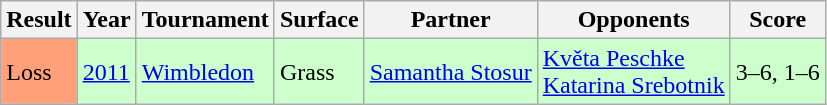<table class="sortable wikitable">
<tr>
<th>Result</th>
<th>Year</th>
<th>Tournament</th>
<th>Surface</th>
<th>Partner</th>
<th>Opponents</th>
<th class="unsortable">Score</th>
</tr>
<tr bgcolor=CCFFCC>
<td bgcolor=ffa07a>Loss</td>
<td><a href='#'>2011</a></td>
<td><a href='#'>Wimbledon</a></td>
<td>Grass</td>
<td> <a href='#'>Samantha Stosur</a></td>
<td> <a href='#'>Květa Peschke</a> <br>  <a href='#'>Katarina Srebotnik</a></td>
<td>3–6, 1–6</td>
</tr>
</table>
